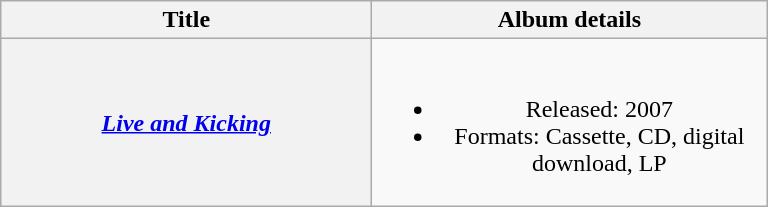<table class="wikitable plainrowheaders" style="text-align:center;">
<tr>
<th scope="col" style="width: 15em;">Title</th>
<th scope="col" style="width: 16em;">Album details</th>
</tr>
<tr>
<th scope="row"><em><a href='#'>Live and Kicking</a></em></th>
<td><br><ul><li>Released: 2007</li><li>Formats: Cassette, CD, digital download, LP</li></ul></td>
</tr>
</table>
